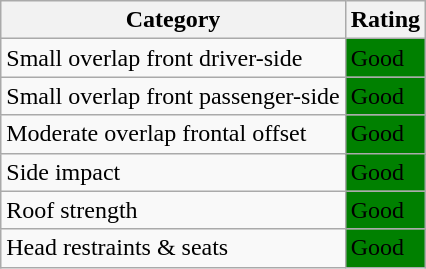<table class="wikitable">
<tr>
<th>Category</th>
<th>Rating</th>
</tr>
<tr>
<td>Small overlap front driver-side</td>
<td style="background: green">Good</td>
</tr>
<tr>
<td>Small overlap front passenger-side</td>
<td style="background: green">Good</td>
</tr>
<tr>
<td>Moderate overlap frontal offset</td>
<td style="background: green">Good</td>
</tr>
<tr>
<td>Side impact</td>
<td style="background: green">Good</td>
</tr>
<tr>
<td>Roof strength</td>
<td style="background: green">Good</td>
</tr>
<tr>
<td>Head restraints & seats</td>
<td style="background: green">Good</td>
</tr>
</table>
